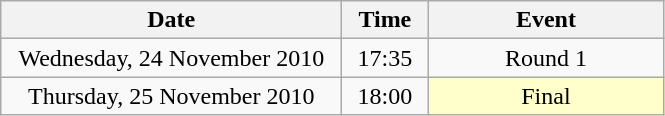<table class = "wikitable" style="text-align:center;">
<tr>
<th width=220>Date</th>
<th width=50>Time</th>
<th width=150>Event</th>
</tr>
<tr>
<td>Wednesday, 24 November 2010</td>
<td>17:35</td>
<td>Round 1</td>
</tr>
<tr>
<td>Thursday, 25 November 2010</td>
<td>18:00</td>
<td bgcolor=ffffcc>Final</td>
</tr>
</table>
